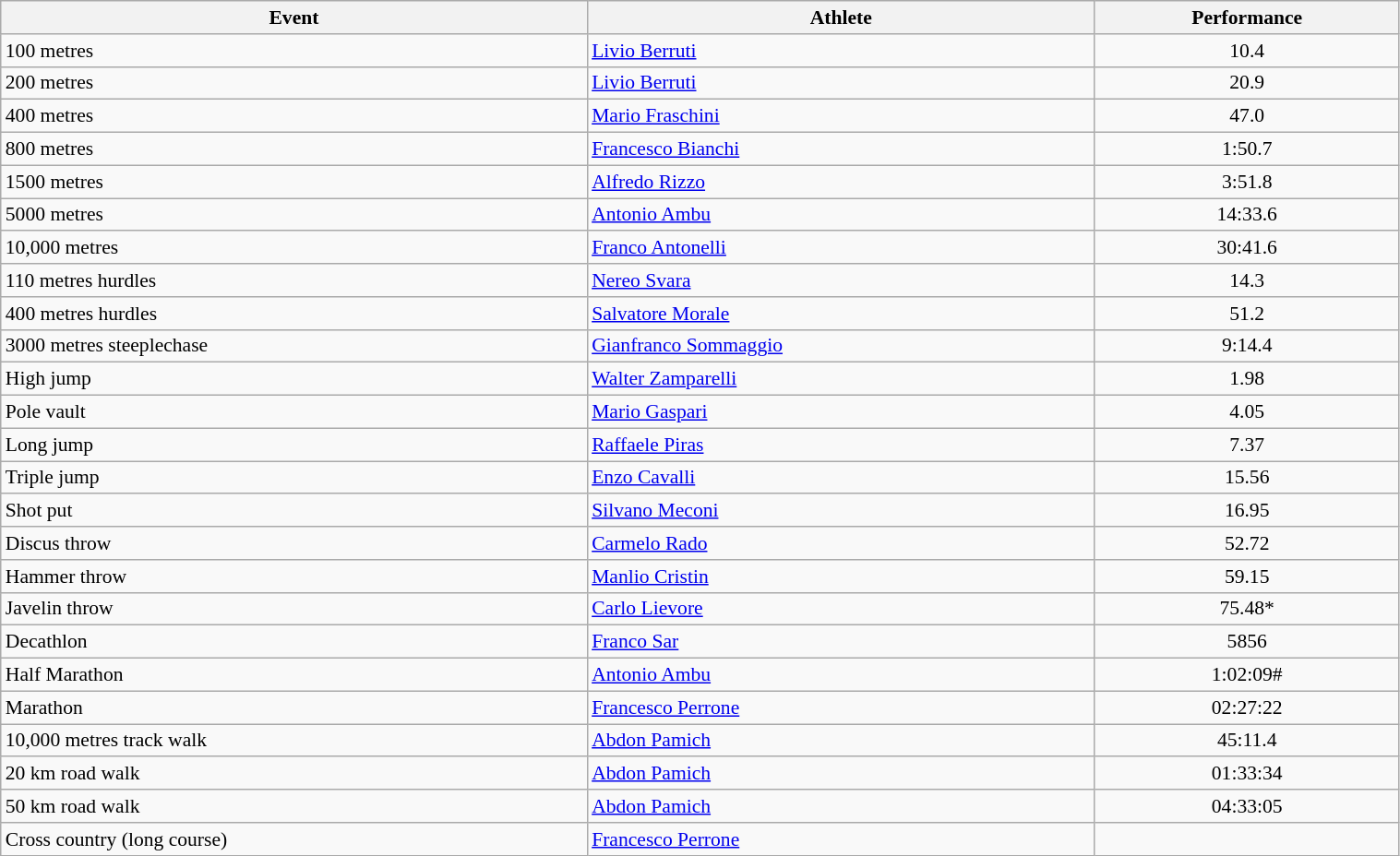<table class="wikitable" width=80% style="font-size:90%; text-align:left;">
<tr>
<th>Event</th>
<th>Athlete</th>
<th>Performance</th>
</tr>
<tr>
<td>100 metres</td>
<td><a href='#'>Livio Berruti</a></td>
<td align=center>10.4</td>
</tr>
<tr>
<td>200 metres</td>
<td><a href='#'>Livio Berruti</a></td>
<td align=center>20.9</td>
</tr>
<tr>
<td>400 metres</td>
<td><a href='#'>Mario Fraschini</a></td>
<td align=center>47.0</td>
</tr>
<tr>
<td>800 metres</td>
<td><a href='#'>Francesco Bianchi</a></td>
<td align=center>1:50.7</td>
</tr>
<tr>
<td>1500 metres</td>
<td><a href='#'>Alfredo Rizzo</a></td>
<td align=center>3:51.8</td>
</tr>
<tr>
<td>5000 metres</td>
<td><a href='#'>Antonio Ambu</a></td>
<td align=center>14:33.6</td>
</tr>
<tr>
<td>10,000 metres</td>
<td><a href='#'>Franco Antonelli</a></td>
<td align=center>30:41.6</td>
</tr>
<tr>
<td>110 metres hurdles</td>
<td><a href='#'>Nereo Svara</a></td>
<td align=center>14.3</td>
</tr>
<tr>
<td>400 metres hurdles</td>
<td><a href='#'>Salvatore Morale</a></td>
<td align=center>51.2</td>
</tr>
<tr>
<td>3000 metres steeplechase</td>
<td><a href='#'>Gianfranco Sommaggio</a></td>
<td align=center>9:14.4</td>
</tr>
<tr>
<td>High jump</td>
<td><a href='#'>Walter Zamparelli</a></td>
<td align=center>1.98</td>
</tr>
<tr>
<td>Pole vault</td>
<td><a href='#'>Mario Gaspari</a></td>
<td align=center>4.05</td>
</tr>
<tr>
<td>Long jump</td>
<td><a href='#'>Raffaele Piras</a></td>
<td align=center>7.37</td>
</tr>
<tr>
<td>Triple jump</td>
<td><a href='#'>Enzo Cavalli</a></td>
<td align=center>15.56</td>
</tr>
<tr>
<td>Shot put</td>
<td><a href='#'>Silvano Meconi</a></td>
<td align=center>16.95</td>
</tr>
<tr>
<td>Discus throw</td>
<td><a href='#'>Carmelo Rado</a></td>
<td align=center>52.72</td>
</tr>
<tr>
<td>Hammer throw</td>
<td><a href='#'>Manlio Cristin</a></td>
<td align=center>59.15</td>
</tr>
<tr>
<td>Javelin throw</td>
<td><a href='#'>Carlo Lievore</a></td>
<td align=center>75.48*</td>
</tr>
<tr>
<td>Decathlon</td>
<td><a href='#'>Franco Sar</a></td>
<td align=center>5856</td>
</tr>
<tr>
<td>Half Marathon</td>
<td><a href='#'>Antonio Ambu</a></td>
<td align=center>1:02:09#</td>
</tr>
<tr>
<td>Marathon</td>
<td><a href='#'>Francesco Perrone</a></td>
<td align=center>02:27:22</td>
</tr>
<tr>
<td>10,000 metres track walk</td>
<td><a href='#'>Abdon Pamich</a></td>
<td align=center>45:11.4</td>
</tr>
<tr>
<td>20 km road walk</td>
<td><a href='#'>Abdon Pamich</a></td>
<td align=center>01:33:34</td>
</tr>
<tr>
<td>50 km road walk</td>
<td><a href='#'>Abdon Pamich</a></td>
<td align=center>04:33:05</td>
</tr>
<tr>
<td>Cross country (long course)</td>
<td><a href='#'>Francesco Perrone</a></td>
<td align=center></td>
</tr>
</table>
